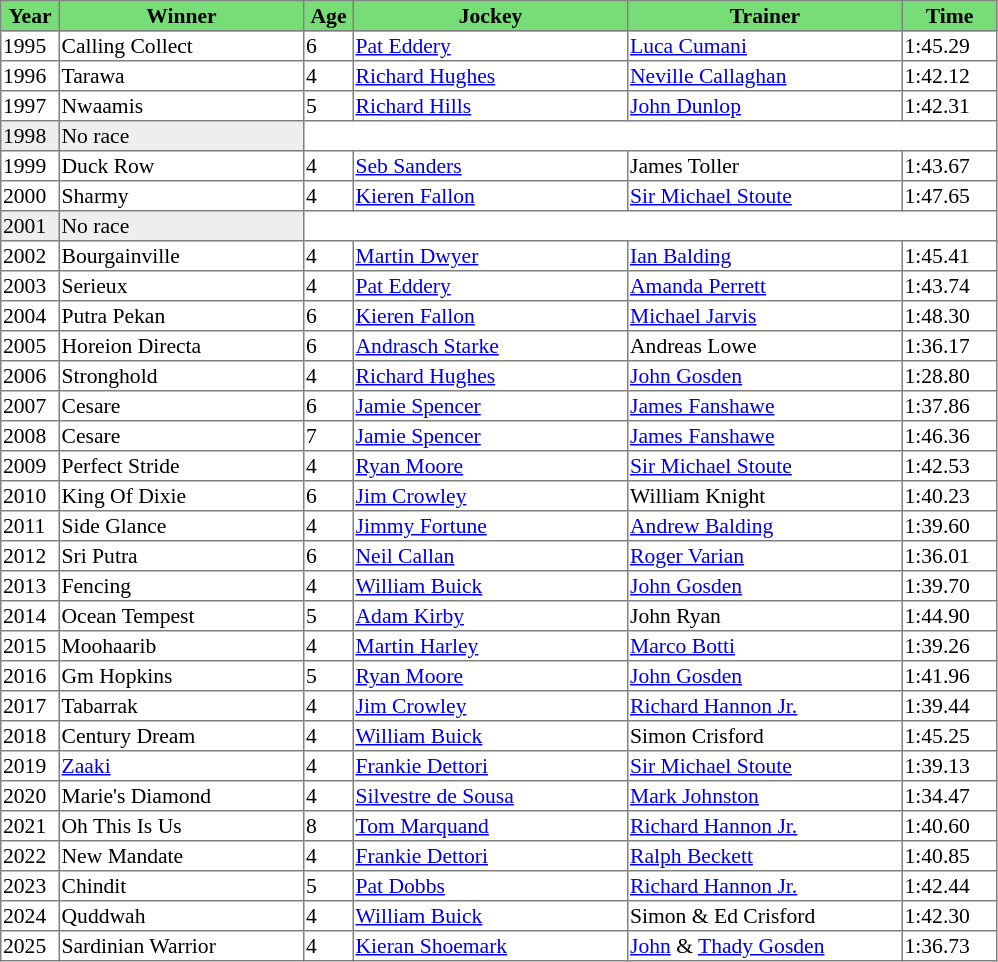<table class = "sortable" | border="1" style="border-collapse: collapse; font-size:90%">
<tr bgcolor="#77dd77" align="center">
<th style="width:36px"><strong>Year</strong></th>
<th style="width:160px"><strong>Winner</strong></th>
<th style="width:30px"><strong>Age</strong></th>
<th style="width:180px"><strong>Jockey</strong></th>
<th style="width:180px"><strong>Trainer</strong></th>
<th style="width:60px"><strong>Time</strong></th>
</tr>
<tr>
<td>1995</td>
<td>Calling Collect</td>
<td>6</td>
<td><a href='#'>Pat Eddery</a></td>
<td><a href='#'>Luca Cumani</a></td>
<td>1:45.29</td>
</tr>
<tr>
<td>1996</td>
<td>Tarawa</td>
<td>4</td>
<td><a href='#'>Richard Hughes</a></td>
<td><a href='#'>Neville Callaghan</a></td>
<td>1:42.12</td>
</tr>
<tr>
<td>1997</td>
<td>Nwaamis</td>
<td>5</td>
<td><a href='#'>Richard Hills</a></td>
<td><a href='#'>John Dunlop</a></td>
<td>1:42.31</td>
</tr>
<tr bgcolor="#eeeeee">
<td>1998<td>No race</td></td>
</tr>
<tr>
<td>1999</td>
<td>Duck Row</td>
<td>4</td>
<td><a href='#'>Seb Sanders</a></td>
<td>James Toller</td>
<td>1:43.67</td>
</tr>
<tr>
<td>2000</td>
<td>Sharmy</td>
<td>4</td>
<td><a href='#'>Kieren Fallon</a></td>
<td><a href='#'>Sir Michael Stoute</a></td>
<td>1:47.65</td>
</tr>
<tr bgcolor="#eeeeee">
<td>2001<td>No race</td></td>
</tr>
<tr>
<td>2002</td>
<td>Bourgainville</td>
<td>4</td>
<td><a href='#'>Martin Dwyer</a></td>
<td><a href='#'>Ian Balding</a></td>
<td>1:45.41</td>
</tr>
<tr>
<td>2003</td>
<td>Serieux</td>
<td>4</td>
<td><a href='#'>Pat Eddery</a></td>
<td><a href='#'>Amanda Perrett</a></td>
<td>1:43.74</td>
</tr>
<tr>
<td>2004</td>
<td>Putra Pekan</td>
<td>6</td>
<td><a href='#'>Kieren Fallon</a></td>
<td><a href='#'>Michael Jarvis</a></td>
<td>1:48.30</td>
</tr>
<tr>
<td>2005</td>
<td>Horeion Directa</td>
<td>6</td>
<td><a href='#'>Andrasch Starke</a></td>
<td>Andreas Lowe</td>
<td>1:36.17</td>
</tr>
<tr>
<td>2006</td>
<td>Stronghold</td>
<td>4</td>
<td><a href='#'>Richard Hughes</a></td>
<td><a href='#'>John Gosden</a></td>
<td>1:28.80</td>
</tr>
<tr>
<td>2007</td>
<td>Cesare</td>
<td>6</td>
<td><a href='#'>Jamie Spencer</a></td>
<td><a href='#'>James Fanshawe</a></td>
<td>1:37.86</td>
</tr>
<tr>
<td>2008</td>
<td>Cesare</td>
<td>7</td>
<td><a href='#'>Jamie Spencer</a></td>
<td><a href='#'>James Fanshawe</a></td>
<td>1:46.36</td>
</tr>
<tr>
<td>2009</td>
<td>Perfect Stride</td>
<td>4</td>
<td><a href='#'>Ryan Moore</a></td>
<td><a href='#'>Sir Michael Stoute</a></td>
<td>1:42.53</td>
</tr>
<tr>
<td>2010</td>
<td>King Of Dixie</td>
<td>6</td>
<td><a href='#'>Jim Crowley</a></td>
<td>William Knight</td>
<td>1:40.23</td>
</tr>
<tr>
<td>2011</td>
<td>Side Glance</td>
<td>4</td>
<td><a href='#'>Jimmy Fortune</a></td>
<td><a href='#'>Andrew Balding</a></td>
<td>1:39.60</td>
</tr>
<tr>
<td>2012</td>
<td>Sri Putra</td>
<td>6</td>
<td><a href='#'>Neil Callan</a></td>
<td><a href='#'>Roger Varian</a></td>
<td>1:36.01</td>
</tr>
<tr>
<td>2013</td>
<td>Fencing</td>
<td>4</td>
<td><a href='#'>William Buick</a></td>
<td><a href='#'>John Gosden</a></td>
<td>1:39.70</td>
</tr>
<tr>
<td>2014</td>
<td>Ocean Tempest</td>
<td>5</td>
<td><a href='#'>Adam Kirby</a></td>
<td>John Ryan</td>
<td>1:44.90</td>
</tr>
<tr>
<td>2015</td>
<td>Moohaarib</td>
<td>4</td>
<td><a href='#'>Martin Harley</a></td>
<td><a href='#'>Marco Botti</a></td>
<td>1:39.26</td>
</tr>
<tr>
<td>2016</td>
<td>Gm Hopkins</td>
<td>5</td>
<td><a href='#'>Ryan Moore</a></td>
<td><a href='#'>John Gosden</a></td>
<td>1:41.96</td>
</tr>
<tr>
<td>2017</td>
<td>Tabarrak</td>
<td>4</td>
<td><a href='#'>Jim Crowley</a></td>
<td><a href='#'>Richard Hannon Jr.</a></td>
<td>1:39.44</td>
</tr>
<tr>
<td>2018</td>
<td>Century Dream</td>
<td>4</td>
<td><a href='#'>William Buick</a></td>
<td>Simon Crisford</td>
<td>1:45.25</td>
</tr>
<tr>
<td>2019</td>
<td><a href='#'>Zaaki</a></td>
<td>4</td>
<td><a href='#'>Frankie Dettori</a></td>
<td><a href='#'>Sir Michael Stoute</a></td>
<td>1:39.13</td>
</tr>
<tr>
<td>2020</td>
<td>Marie's Diamond</td>
<td>4</td>
<td><a href='#'>Silvestre de Sousa</a></td>
<td><a href='#'>Mark Johnston</a></td>
<td>1:34.47</td>
</tr>
<tr>
<td>2021</td>
<td>Oh This Is Us</td>
<td>8</td>
<td><a href='#'>Tom Marquand</a></td>
<td><a href='#'>Richard Hannon Jr.</a></td>
<td>1:40.60</td>
</tr>
<tr>
<td>2022</td>
<td>New Mandate</td>
<td>4</td>
<td><a href='#'>Frankie Dettori</a></td>
<td><a href='#'>Ralph Beckett</a></td>
<td>1:40.85</td>
</tr>
<tr>
<td>2023</td>
<td>Chindit</td>
<td>5</td>
<td><a href='#'>Pat Dobbs</a></td>
<td><a href='#'>Richard Hannon Jr.</a></td>
<td>1:42.44</td>
</tr>
<tr>
<td>2024</td>
<td>Quddwah</td>
<td>4</td>
<td><a href='#'>William Buick</a></td>
<td>Simon & Ed Crisford</td>
<td>1:42.30</td>
</tr>
<tr>
<td>2025</td>
<td>Sardinian Warrior</td>
<td>4</td>
<td><a href='#'>Kieran Shoemark</a></td>
<td><a href='#'>John</a> & <a href='#'>Thady Gosden</a></td>
<td>1:36.73</td>
</tr>
</table>
